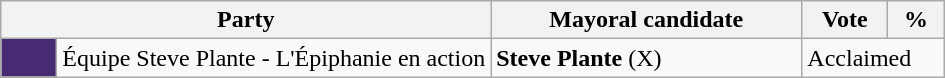<table class="wikitable">
<tr>
<th bgcolor="#DDDDFF" width="230px" colspan="2">Party</th>
<th bgcolor="#DDDDFF" width="200px">Mayoral candidate</th>
<th bgcolor="#DDDDFF" width="50px">Vote</th>
<th bgcolor="#DDDDFF" width="30px">%</th>
</tr>
<tr>
<td bgcolor=#462B72 width="30px"> </td>
<td>Équipe Steve Plante - L'Épiphanie en action</td>
<td><strong>Steve Plante</strong> (X)</td>
<td colspan="2">Acclaimed</td>
</tr>
</table>
